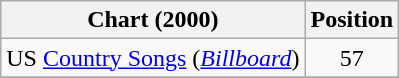<table class="wikitable sortable">
<tr>
<th scope="col">Chart (2000)</th>
<th scope="col">Position</th>
</tr>
<tr>
<td>US <a href='#'>Country Songs</a> (<em><a href='#'>Billboard</a></em>)</td>
<td align="center">57</td>
</tr>
<tr>
</tr>
</table>
